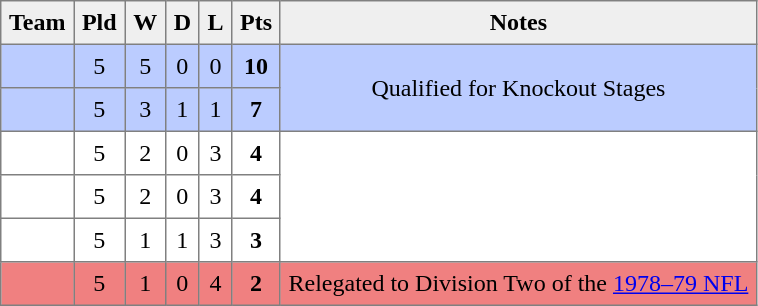<table style=border-collapse:collapse border=1 cellspacing=0 cellpadding=5>
<tr align=center bgcolor=#efefef>
<th>Team</th>
<th>Pld</th>
<th>W</th>
<th>D</th>
<th>L</th>
<th>Pts</th>
<th>Notes</th>
</tr>
<tr align=center style="background:#bbccff;">
<td style="text-align:left;"> </td>
<td>5</td>
<td>5</td>
<td>0</td>
<td>0</td>
<td><strong>10</strong></td>
<td rowspan=2>Qualified for Knockout Stages</td>
</tr>
<tr align=center style="background:#bbccff;">
<td style="text-align:left;"> </td>
<td>5</td>
<td>3</td>
<td>1</td>
<td>1</td>
<td><strong>7</strong></td>
</tr>
<tr align=center style="background:#FFFFFF;">
<td style="text-align:left;"> </td>
<td>5</td>
<td>2</td>
<td>0</td>
<td>3</td>
<td><strong>4</strong></td>
<td rowspan=3></td>
</tr>
<tr align=center style="background:#FFFFFF;">
<td style="text-align:left;"> </td>
<td>5</td>
<td>2</td>
<td>0</td>
<td>3</td>
<td><strong>4</strong></td>
</tr>
<tr align=center style="background:#FFFFFF;">
<td style="text-align:left;"> </td>
<td>5</td>
<td>1</td>
<td>1</td>
<td>3</td>
<td><strong>3</strong></td>
</tr>
<tr align=center style="background:#F08080">
<td style="text-align:left;"> </td>
<td>5</td>
<td>1</td>
<td>0</td>
<td>4</td>
<td><strong>2</strong></td>
<td rowspan=1>Relegated to Division Two of the <a href='#'>1978–79 NFL</a></td>
</tr>
</table>
